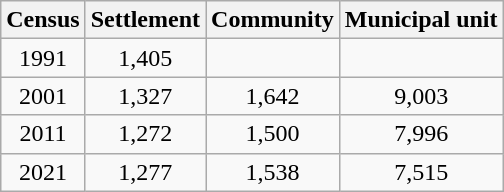<table class="wikitable" style="text-align:center">
<tr>
<th>Census</th>
<th>Settlement</th>
<th>Community</th>
<th>Municipal unit</th>
</tr>
<tr>
<td>1991</td>
<td>1,405</td>
<td></td>
<td></td>
</tr>
<tr>
<td>2001</td>
<td>1,327</td>
<td>1,642</td>
<td>9,003</td>
</tr>
<tr>
<td>2011</td>
<td>1,272</td>
<td>1,500</td>
<td>7,996</td>
</tr>
<tr>
<td>2021</td>
<td>1,277</td>
<td>1,538</td>
<td>7,515</td>
</tr>
</table>
